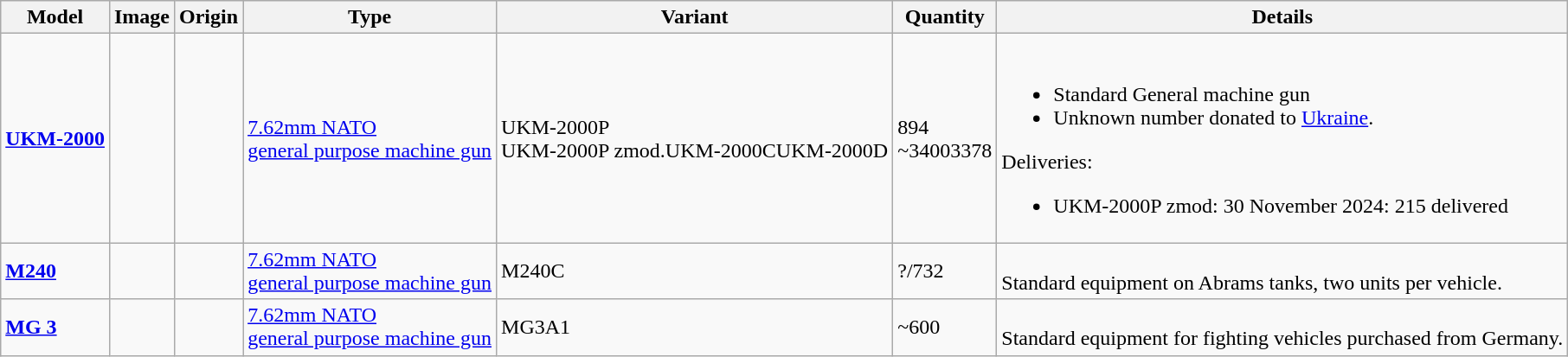<table class="wikitable">
<tr>
<th>Model</th>
<th>Image</th>
<th>Origin</th>
<th>Type</th>
<th>Variant</th>
<th>Quantity</th>
<th>Details</th>
</tr>
<tr>
<td><strong><a href='#'>UKM-2000</a></strong></td>
<td> <br> </td>
<td><small></small></td>
<td><a href='#'>7.62mm NATO</a><br><a href='#'>general purpose machine gun</a></td>
<td>UKM-2000P<br>UKM-2000P zmod.UKM-2000CUKM-2000D</td>
<td>894<br>~34003378<br></td>
<td><br><ul><li>Standard General machine gun</li><li>Unknown number donated to <a href='#'>Ukraine</a>.</li></ul>Deliveries:<ul><li>UKM-2000P zmod: 30 November 2024: 215 delivered</li></ul></td>
</tr>
<tr>
<td><a href='#'><strong>M240</strong></a></td>
<td></td>
<td><small></small><br><small></small><br></td>
<td><a href='#'>7.62mm NATO</a><br><a href='#'>general purpose machine gun</a></td>
<td>M240C</td>
<td>?/732</td>
<td><br>Standard equipment on Abrams tanks, two units per vehicle.</td>
</tr>
<tr>
<td><strong><a href='#'>MG 3</a></strong></td>
<td></td>
<td><small></small></td>
<td><a href='#'>7.62mm NATO</a><br><a href='#'>general purpose machine gun</a></td>
<td>MG3A1</td>
<td>~600</td>
<td><br>Standard equipment for fighting vehicles purchased from Germany.</td>
</tr>
</table>
